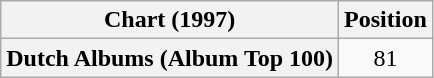<table class="wikitable plainrowheaders" style="text-align:center">
<tr>
<th scope="col">Chart (1997)</th>
<th scope="col">Position</th>
</tr>
<tr>
<th scope="row">Dutch Albums (Album Top 100)</th>
<td>81</td>
</tr>
</table>
